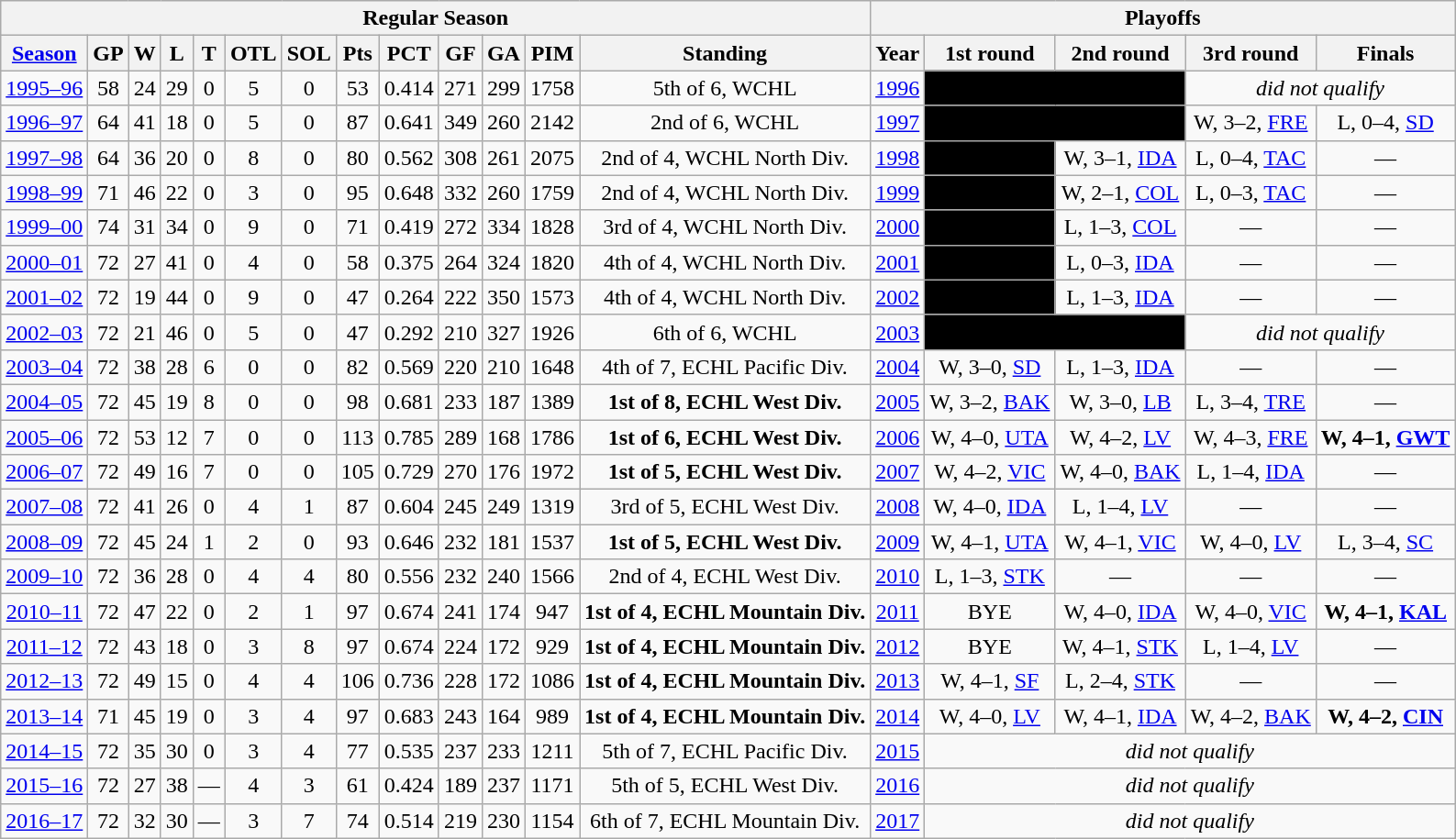<table class="wikitable" style="text-align:center">
<tr>
<th colspan=13>Regular Season</th>
<th colspan=5>Playoffs</th>
</tr>
<tr>
<th><a href='#'>Season</a></th>
<th>GP</th>
<th>W</th>
<th>L</th>
<th>T</th>
<th>OTL</th>
<th>SOL</th>
<th>Pts</th>
<th>PCT</th>
<th>GF</th>
<th>GA</th>
<th>PIM</th>
<th>Standing</th>
<th>Year</th>
<th>1st round</th>
<th>2nd round</th>
<th>3rd round</th>
<th>Finals</th>
</tr>
<tr>
<td><a href='#'>1995–96</a></td>
<td>58</td>
<td>24</td>
<td>29</td>
<td>0</td>
<td>5</td>
<td>0</td>
<td>53</td>
<td>0.414</td>
<td>271</td>
<td>299</td>
<td>1758</td>
<td>5th of 6, WCHL</td>
<td><a href='#'>1996</a></td>
<td colspan=2; bgcolor=#000000>—</td>
<td colspan=2><em>did not qualify</em></td>
</tr>
<tr>
<td><a href='#'>1996–97</a></td>
<td>64</td>
<td>41</td>
<td>18</td>
<td>0</td>
<td>5</td>
<td>0</td>
<td>87</td>
<td>0.641</td>
<td>349</td>
<td>260</td>
<td>2142</td>
<td>2nd of 6, WCHL</td>
<td><a href='#'>1997</a></td>
<td colspan=2; bgcolor=#000000>—</td>
<td>W, 3–2, <a href='#'>FRE</a></td>
<td>L, 0–4, <a href='#'>SD</a></td>
</tr>
<tr>
<td><a href='#'>1997–98</a></td>
<td>64</td>
<td>36</td>
<td>20</td>
<td>0</td>
<td>8</td>
<td>0</td>
<td>80</td>
<td>0.562</td>
<td>308</td>
<td>261</td>
<td>2075</td>
<td>2nd of 4, WCHL North Div.</td>
<td><a href='#'>1998</a></td>
<td bgcolor=#000000>—</td>
<td>W, 3–1, <a href='#'>IDA</a></td>
<td>L, 0–4, <a href='#'>TAC</a></td>
<td>—</td>
</tr>
<tr>
<td><a href='#'>1998–99</a></td>
<td>71</td>
<td>46</td>
<td>22</td>
<td>0</td>
<td>3</td>
<td>0</td>
<td>95</td>
<td>0.648</td>
<td>332</td>
<td>260</td>
<td>1759</td>
<td>2nd of 4, WCHL North Div.</td>
<td><a href='#'>1999</a></td>
<td bgcolor=#000000>—</td>
<td>W, 2–1, <a href='#'>COL</a></td>
<td>L, 0–3, <a href='#'>TAC</a></td>
<td>—</td>
</tr>
<tr>
<td><a href='#'>1999–00</a></td>
<td>74</td>
<td>31</td>
<td>34</td>
<td>0</td>
<td>9</td>
<td>0</td>
<td>71</td>
<td>0.419</td>
<td>272</td>
<td>334</td>
<td>1828</td>
<td>3rd of 4, WCHL North Div.</td>
<td><a href='#'>2000</a></td>
<td bgcolor=#000000>—</td>
<td>L, 1–3, <a href='#'>COL</a></td>
<td>—</td>
<td>—</td>
</tr>
<tr>
<td><a href='#'>2000–01</a></td>
<td>72</td>
<td>27</td>
<td>41</td>
<td>0</td>
<td>4</td>
<td>0</td>
<td>58</td>
<td>0.375</td>
<td>264</td>
<td>324</td>
<td>1820</td>
<td>4th of 4, WCHL North Div.</td>
<td><a href='#'>2001</a></td>
<td bgcolor=#000000>—</td>
<td>L, 0–3, <a href='#'>IDA</a></td>
<td>—</td>
<td>—</td>
</tr>
<tr>
<td><a href='#'>2001–02</a></td>
<td>72</td>
<td>19</td>
<td>44</td>
<td>0</td>
<td>9</td>
<td>0</td>
<td>47</td>
<td>0.264</td>
<td>222</td>
<td>350</td>
<td>1573</td>
<td>4th of 4, WCHL North Div.</td>
<td><a href='#'>2002</a></td>
<td bgcolor=#000000>—</td>
<td>L, 1–3, <a href='#'>IDA</a></td>
<td>—</td>
<td>—</td>
</tr>
<tr>
<td><a href='#'>2002–03</a></td>
<td>72</td>
<td>21</td>
<td>46</td>
<td>0</td>
<td>5</td>
<td>0</td>
<td>47</td>
<td>0.292</td>
<td>210</td>
<td>327</td>
<td>1926</td>
<td>6th of 6, WCHL</td>
<td><a href='#'>2003</a></td>
<td colspan=2; bgcolor=#000000>—</td>
<td colspan=2><em>did not qualify</em></td>
</tr>
<tr>
<td><a href='#'>2003–04</a></td>
<td>72</td>
<td>38</td>
<td>28</td>
<td>6</td>
<td>0</td>
<td>0</td>
<td>82</td>
<td>0.569</td>
<td>220</td>
<td>210</td>
<td>1648</td>
<td>4th of 7, ECHL Pacific Div.</td>
<td><a href='#'>2004</a></td>
<td>W, 3–0, <a href='#'>SD</a></td>
<td>L, 1–3, <a href='#'>IDA</a></td>
<td>—</td>
<td>—</td>
</tr>
<tr>
<td><a href='#'>2004–05</a></td>
<td>72</td>
<td>45</td>
<td>19</td>
<td>8</td>
<td>0</td>
<td>0</td>
<td>98</td>
<td>0.681</td>
<td>233</td>
<td>187</td>
<td>1389</td>
<td><strong>1st of 8, ECHL West Div.</strong></td>
<td><a href='#'>2005</a></td>
<td>W, 3–2, <a href='#'>BAK</a></td>
<td>W, 3–0, <a href='#'>LB</a></td>
<td>L, 3–4, <a href='#'>TRE</a></td>
<td>—</td>
</tr>
<tr>
<td><a href='#'>2005–06</a></td>
<td>72</td>
<td>53</td>
<td>12</td>
<td>7</td>
<td>0</td>
<td>0</td>
<td>113</td>
<td>0.785</td>
<td>289</td>
<td>168</td>
<td>1786</td>
<td><strong>1st of 6, ECHL West Div.</strong></td>
<td><a href='#'>2006</a></td>
<td>W, 4–0, <a href='#'>UTA</a></td>
<td>W, 4–2, <a href='#'>LV</a></td>
<td>W, 4–3, <a href='#'>FRE</a></td>
<td><strong>W, 4–1, <a href='#'>GWT</a></strong></td>
</tr>
<tr>
<td><a href='#'>2006–07</a></td>
<td>72</td>
<td>49</td>
<td>16</td>
<td>7</td>
<td>0</td>
<td>0</td>
<td>105</td>
<td>0.729</td>
<td>270</td>
<td>176</td>
<td>1972</td>
<td><strong>1st of 5, ECHL West Div.</strong></td>
<td><a href='#'>2007</a></td>
<td>W, 4–2, <a href='#'>VIC</a></td>
<td>W, 4–0, <a href='#'>BAK</a></td>
<td>L, 1–4, <a href='#'>IDA</a></td>
<td>—</td>
</tr>
<tr>
<td><a href='#'>2007–08</a></td>
<td>72</td>
<td>41</td>
<td>26</td>
<td>0</td>
<td>4</td>
<td>1</td>
<td>87</td>
<td>0.604</td>
<td>245</td>
<td>249</td>
<td>1319</td>
<td>3rd of 5, ECHL West Div.</td>
<td><a href='#'>2008</a></td>
<td>W, 4–0, <a href='#'>IDA</a></td>
<td>L, 1–4, <a href='#'>LV</a></td>
<td>—</td>
<td>—</td>
</tr>
<tr>
<td><a href='#'>2008–09</a></td>
<td>72</td>
<td>45</td>
<td>24</td>
<td>1</td>
<td>2</td>
<td>0</td>
<td>93</td>
<td>0.646</td>
<td>232</td>
<td>181</td>
<td>1537</td>
<td><strong>1st of 5, ECHL West Div.</strong></td>
<td><a href='#'>2009</a></td>
<td>W, 4–1, <a href='#'>UTA</a></td>
<td>W, 4–1, <a href='#'>VIC</a></td>
<td>W, 4–0, <a href='#'>LV</a></td>
<td>L, 3–4, <a href='#'>SC</a></td>
</tr>
<tr>
<td><a href='#'>2009–10</a></td>
<td>72</td>
<td>36</td>
<td>28</td>
<td>0</td>
<td>4</td>
<td>4</td>
<td>80</td>
<td>0.556</td>
<td>232</td>
<td>240</td>
<td>1566</td>
<td>2nd of 4, ECHL West Div.</td>
<td><a href='#'>2010</a></td>
<td>L, 1–3, <a href='#'>STK</a></td>
<td>—</td>
<td>—</td>
<td>—</td>
</tr>
<tr>
<td><a href='#'>2010–11</a></td>
<td>72</td>
<td>47</td>
<td>22</td>
<td>0</td>
<td>2</td>
<td>1</td>
<td>97</td>
<td>0.674</td>
<td>241</td>
<td>174</td>
<td>947</td>
<td><strong>1st of 4, ECHL Mountain Div.</strong></td>
<td><a href='#'>2011</a></td>
<td>BYE</td>
<td>W, 4–0, <a href='#'>IDA</a></td>
<td>W, 4–0, <a href='#'>VIC</a></td>
<td><strong>W, 4–1, <a href='#'>KAL</a></strong></td>
</tr>
<tr>
<td><a href='#'>2011–12</a></td>
<td>72</td>
<td>43</td>
<td>18</td>
<td>0</td>
<td>3</td>
<td>8</td>
<td>97</td>
<td>0.674</td>
<td>224</td>
<td>172</td>
<td>929</td>
<td><strong>1st of 4, ECHL Mountain Div.</strong></td>
<td><a href='#'>2012</a></td>
<td>BYE</td>
<td>W, 4–1, <a href='#'>STK</a></td>
<td>L, 1–4, <a href='#'>LV</a></td>
<td>—</td>
</tr>
<tr>
<td><a href='#'>2012–13</a></td>
<td>72</td>
<td>49</td>
<td>15</td>
<td>0</td>
<td>4</td>
<td>4</td>
<td>106</td>
<td>0.736</td>
<td>228</td>
<td>172</td>
<td>1086</td>
<td><strong>1st of 4, ECHL Mountain Div.</strong></td>
<td><a href='#'>2013</a></td>
<td>W, 4–1, <a href='#'>SF</a></td>
<td>L, 2–4, <a href='#'>STK</a></td>
<td>—</td>
<td>—</td>
</tr>
<tr>
<td><a href='#'>2013–14</a></td>
<td>71</td>
<td>45</td>
<td>19</td>
<td>0</td>
<td>3</td>
<td>4</td>
<td>97</td>
<td>0.683</td>
<td>243</td>
<td>164</td>
<td>989</td>
<td><strong>1st of 4, ECHL Mountain Div.</strong></td>
<td><a href='#'>2014</a></td>
<td>W, 4–0, <a href='#'>LV</a></td>
<td>W, 4–1, <a href='#'>IDA</a></td>
<td>W, 4–2, <a href='#'>BAK</a></td>
<td><strong>W, 4–2, <a href='#'>CIN</a></strong></td>
</tr>
<tr>
<td><a href='#'>2014–15</a></td>
<td>72</td>
<td>35</td>
<td>30</td>
<td>0</td>
<td>3</td>
<td>4</td>
<td>77</td>
<td>0.535</td>
<td>237</td>
<td>233</td>
<td>1211</td>
<td>5th of 7, ECHL Pacific Div.</td>
<td><a href='#'>2015</a></td>
<td colspan=4><em>did not qualify</em></td>
</tr>
<tr>
<td><a href='#'>2015–16</a></td>
<td>72</td>
<td>27</td>
<td>38</td>
<td>—</td>
<td>4</td>
<td>3</td>
<td>61</td>
<td>0.424</td>
<td>189</td>
<td>237</td>
<td>1171</td>
<td>5th of 5, ECHL West Div.</td>
<td><a href='#'>2016</a></td>
<td colspan=4><em>did not qualify</em></td>
</tr>
<tr>
<td><a href='#'>2016–17</a></td>
<td>72</td>
<td>32</td>
<td>30</td>
<td>—</td>
<td>3</td>
<td>7</td>
<td>74</td>
<td>0.514</td>
<td>219</td>
<td>230</td>
<td>1154</td>
<td>6th of 7, ECHL Mountain Div.</td>
<td><a href='#'>2017</a></td>
<td colspan=4><em>did not qualify</em></td>
</tr>
</table>
